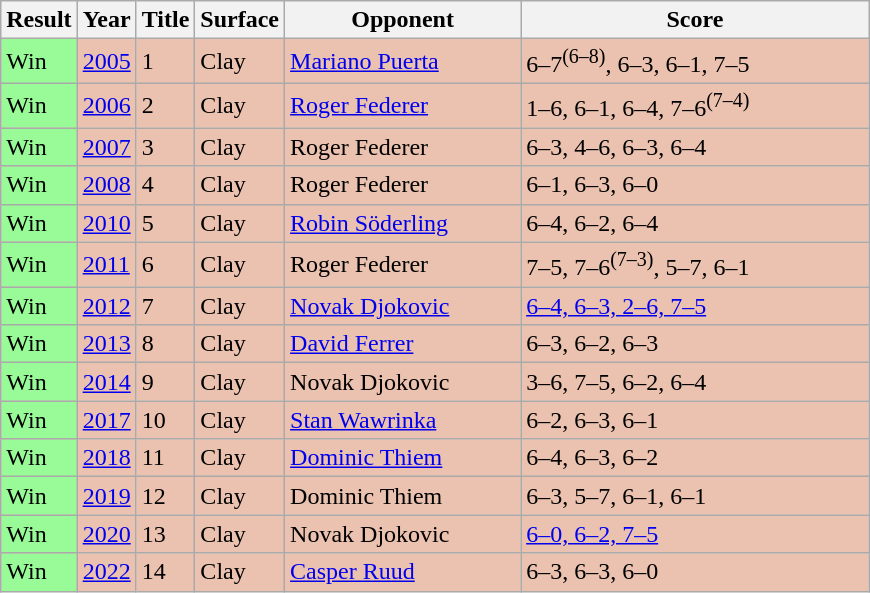<table class="sortable wikitable">
<tr>
<th>Result</th>
<th>Year</th>
<th>Title</th>
<th>Surface</th>
<th width=150>Opponent</th>
<th width=225 class="unsortable">Score</th>
</tr>
<tr style="background:#ebc2af">
<td bgcolor=98fb98>Win</td>
<td><a href='#'>2005</a></td>
<td>1</td>
<td>Clay</td>
<td> <a href='#'>Mariano Puerta</a></td>
<td>6–7<sup>(6–8)</sup>, 6–3, 6–1, 7–5</td>
</tr>
<tr style="background:#ebc2af">
<td bgcolor=98fb98>Win</td>
<td><a href='#'>2006</a></td>
<td>2</td>
<td>Clay</td>
<td> <a href='#'>Roger Federer</a></td>
<td>1–6, 6–1, 6–4, 7–6<sup>(7–4)</sup></td>
</tr>
<tr style="background:#ebc2af">
<td bgcolor=98fb98>Win</td>
<td><a href='#'>2007</a></td>
<td>3</td>
<td>Clay</td>
<td> Roger Federer</td>
<td>6–3, 4–6, 6–3, 6–4</td>
</tr>
<tr style="background:#ebc2af">
<td bgcolor=98fb98>Win</td>
<td><a href='#'>2008</a></td>
<td>4</td>
<td>Clay</td>
<td> Roger Federer</td>
<td>6–1, 6–3, 6–0</td>
</tr>
<tr style="background:#ebc2af">
<td bgcolor=98fb98>Win</td>
<td><a href='#'>2010</a></td>
<td>5</td>
<td>Clay</td>
<td> <a href='#'>Robin Söderling</a></td>
<td>6–4, 6–2, 6–4</td>
</tr>
<tr style="background:#ebc2af">
<td bgcolor=98fb98>Win</td>
<td><a href='#'>2011</a></td>
<td>6</td>
<td>Clay</td>
<td> Roger Federer</td>
<td>7–5, 7–6<sup>(7–3)</sup>, 5–7, 6–1</td>
</tr>
<tr style="background:#ebc2af">
<td bgcolor=98fb98>Win</td>
<td><a href='#'>2012</a></td>
<td>7</td>
<td>Clay</td>
<td> <a href='#'>Novak Djokovic</a></td>
<td><a href='#'>6–4, 6–3, 2–6, 7–5</a></td>
</tr>
<tr style="background:#ebc2af">
<td bgcolor=98fb98>Win</td>
<td><a href='#'>2013</a></td>
<td>8</td>
<td>Clay</td>
<td> <a href='#'>David Ferrer</a></td>
<td>6–3, 6–2, 6–3</td>
</tr>
<tr style="background:#ebc2af">
<td bgcolor=98fb98>Win</td>
<td><a href='#'>2014</a></td>
<td>9</td>
<td>Clay</td>
<td> Novak Djokovic</td>
<td>3–6, 7–5, 6–2, 6–4</td>
</tr>
<tr style="background:#ebc2af">
<td bgcolor=98fb98>Win</td>
<td><a href='#'>2017</a></td>
<td>10</td>
<td>Clay</td>
<td> <a href='#'>Stan Wawrinka</a></td>
<td>6–2, 6–3, 6–1</td>
</tr>
<tr style="background:#ebc2af">
<td bgcolor=98fb98>Win</td>
<td><a href='#'>2018</a></td>
<td>11</td>
<td>Clay</td>
<td> <a href='#'>Dominic Thiem</a></td>
<td>6–4, 6–3, 6–2</td>
</tr>
<tr style="background:#ebc2af">
<td bgcolor=98fb98>Win</td>
<td><a href='#'>2019</a></td>
<td>12</td>
<td>Clay</td>
<td> Dominic Thiem</td>
<td>6–3, 5–7, 6–1, 6–1</td>
</tr>
<tr style="background:#ebc2af">
<td bgcolor=98fb98>Win</td>
<td><a href='#'>2020</a></td>
<td>13</td>
<td>Clay</td>
<td> Novak Djokovic</td>
<td><a href='#'>6–0, 6–2, 7–5</a></td>
</tr>
<tr style="background:#ebc2af">
<td bgcolor= 98fb98>Win</td>
<td><a href='#'>2022</a></td>
<td>14</td>
<td>Clay</td>
<td> <a href='#'>Casper Ruud</a></td>
<td>6–3, 6–3, 6–0</td>
</tr>
</table>
